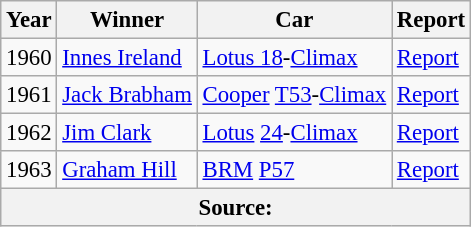<table class="wikitable" style="font-size: 95%;">
<tr>
<th>Year</th>
<th>Winner</th>
<th>Car</th>
<th>Report</th>
</tr>
<tr>
<td>1960</td>
<td> <a href='#'>Innes Ireland</a></td>
<td><a href='#'>Lotus 18</a>-<a href='#'>Climax</a></td>
<td><a href='#'>Report</a></td>
</tr>
<tr>
<td>1961</td>
<td> <a href='#'>Jack Brabham</a></td>
<td><a href='#'>Cooper</a> <a href='#'>T53</a>-<a href='#'>Climax</a></td>
<td><a href='#'>Report</a></td>
</tr>
<tr>
<td>1962</td>
<td> <a href='#'>Jim Clark</a></td>
<td><a href='#'>Lotus</a> <a href='#'>24</a>-<a href='#'>Climax</a></td>
<td><a href='#'>Report</a></td>
</tr>
<tr>
<td>1963</td>
<td> <a href='#'>Graham Hill</a></td>
<td><a href='#'>BRM</a> <a href='#'>P57</a></td>
<td><a href='#'>Report</a></td>
</tr>
<tr>
<th colspan=4>Source:</th>
</tr>
</table>
